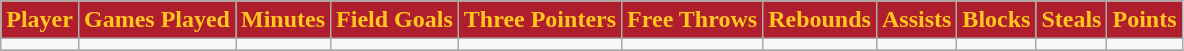<table class="wikitable" style="text-align:center">
<tr>
<th style=" background:#AF1E2D;color:#FFC61E;">Player</th>
<th style=" background:#AF1E2D;color:#FFC61E;">Games Played</th>
<th style=" background:#AF1E2D;color:#FFC61E;">Minutes</th>
<th style=" background:#AF1E2D;color:#FFC61E;">Field Goals</th>
<th style=" background:#AF1E2D;color:#FFC61E;">Three Pointers</th>
<th style=" background:#AF1E2D;color:#FFC61E;">Free Throws</th>
<th style=" background:#AF1E2D;color:#FFC61E;">Rebounds</th>
<th style=" background:#AF1E2D;color:#FFC61E;">Assists</th>
<th style=" background:#AF1E2D;color:#FFC61E;">Blocks</th>
<th style=" background:#AF1E2D;color:#FFC61E;">Steals</th>
<th style=" background:#AF1E2D;color:#FFC61E;">Points</th>
</tr>
<tr>
<td></td>
<td></td>
<td></td>
<td></td>
<td></td>
<td></td>
<td></td>
<td></td>
<td></td>
<td></td>
<td></td>
</tr>
<tr>
</tr>
</table>
